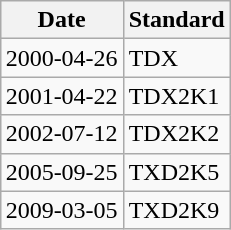<table class="wikitable" style="text-align: left; float: right; margin: auto 0.5em">
<tr>
<th scope="col">Date</th>
<th scope="col">Standard</th>
</tr>
<tr>
<td>2000-04-26</td>
<td>TDX</td>
</tr>
<tr>
<td>2001-04-22</td>
<td>TDX2K1</td>
</tr>
<tr>
<td>2002-07-12</td>
<td>TDX2K2</td>
</tr>
<tr>
<td>2005-09-25</td>
<td>TXD2K5</td>
</tr>
<tr>
<td>2009-03-05</td>
<td>TXD2K9</td>
</tr>
</table>
